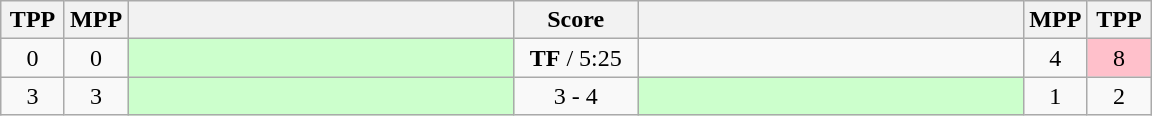<table class="wikitable" style="text-align: center;" |>
<tr>
<th width="35">TPP</th>
<th width="35">MPP</th>
<th width="250"></th>
<th width="75">Score</th>
<th width="250"></th>
<th width="35">MPP</th>
<th width="35">TPP</th>
</tr>
<tr>
<td>0</td>
<td>0</td>
<td style="text-align:left;" bgcolor="ccffcc"><strong></strong></td>
<td><strong>TF</strong> / 5:25</td>
<td style="text-align:left;"></td>
<td>4</td>
<td bgcolor=pink>8</td>
</tr>
<tr>
<td>3</td>
<td>3</td>
<td style="text-align:left;" bgcolor="ccffcc"></td>
<td>3 - 4</td>
<td style="text-align:left;" bgcolor="ccffcc"><strong></strong></td>
<td>1</td>
<td>2</td>
</tr>
</table>
